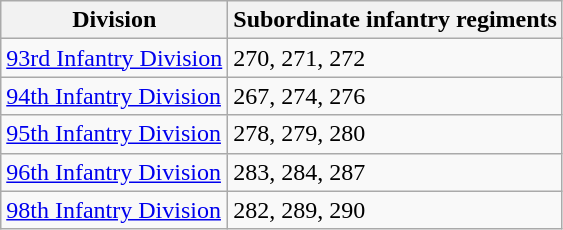<table class="wikitable">
<tr>
<th>Division</th>
<th>Subordinate infantry regiments</th>
</tr>
<tr>
<td><a href='#'>93rd Infantry Division</a></td>
<td>270, 271, 272</td>
</tr>
<tr>
<td><a href='#'>94th Infantry Division</a></td>
<td>267, 274, 276</td>
</tr>
<tr>
<td><a href='#'>95th Infantry Division</a></td>
<td>278, 279, 280</td>
</tr>
<tr>
<td><a href='#'>96th Infantry Division</a></td>
<td>283, 284, 287</td>
</tr>
<tr>
<td><a href='#'>98th Infantry Division</a></td>
<td>282, 289, 290</td>
</tr>
</table>
